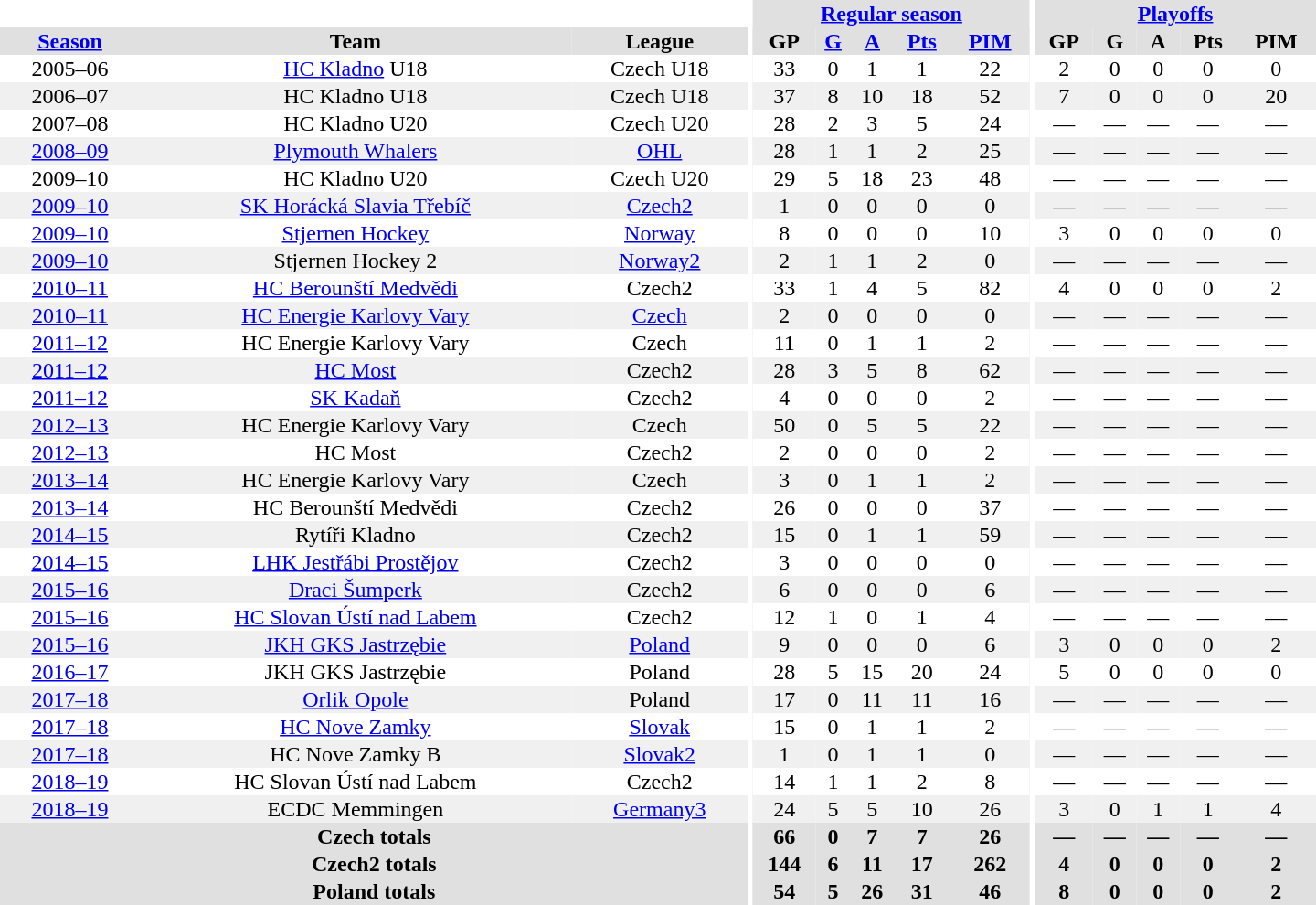<table border="0" cellpadding="1" cellspacing="0" style="text-align:center; width:60em">
<tr bgcolor="#e0e0e0">
<th colspan="3" bgcolor="#ffffff"></th>
<th rowspan="99" bgcolor="#ffffff"></th>
<th colspan="5"><a href='#'>Regular season</a></th>
<th rowspan="99" bgcolor="#ffffff"></th>
<th colspan="5"><a href='#'>Playoffs</a></th>
</tr>
<tr bgcolor="#e0e0e0">
<th><a href='#'>Season</a></th>
<th>Team</th>
<th>League</th>
<th>GP</th>
<th><a href='#'>G</a></th>
<th><a href='#'>A</a></th>
<th><a href='#'>Pts</a></th>
<th><a href='#'>PIM</a></th>
<th>GP</th>
<th>G</th>
<th>A</th>
<th>Pts</th>
<th>PIM</th>
</tr>
<tr>
<td>2005–06</td>
<td><a href='#'>HC Kladno</a> U18</td>
<td>Czech U18</td>
<td>33</td>
<td>0</td>
<td>1</td>
<td>1</td>
<td>22</td>
<td>2</td>
<td>0</td>
<td>0</td>
<td>0</td>
<td>0</td>
</tr>
<tr bgcolor="#f0f0f0">
<td>2006–07</td>
<td>HC Kladno U18</td>
<td>Czech U18</td>
<td>37</td>
<td>8</td>
<td>10</td>
<td>18</td>
<td>52</td>
<td>7</td>
<td>0</td>
<td>0</td>
<td>0</td>
<td>20</td>
</tr>
<tr>
<td>2007–08</td>
<td>HC Kladno U20</td>
<td>Czech U20</td>
<td>28</td>
<td>2</td>
<td>3</td>
<td>5</td>
<td>24</td>
<td>—</td>
<td>—</td>
<td>—</td>
<td>—</td>
<td>—</td>
</tr>
<tr bgcolor="#f0f0f0">
<td><a href='#'>2008–09</a></td>
<td><a href='#'>Plymouth Whalers</a></td>
<td><a href='#'>OHL</a></td>
<td>28</td>
<td>1</td>
<td>1</td>
<td>2</td>
<td>25</td>
<td>—</td>
<td>—</td>
<td>—</td>
<td>—</td>
<td>—</td>
</tr>
<tr>
<td>2009–10</td>
<td>HC Kladno U20</td>
<td>Czech U20</td>
<td>29</td>
<td>5</td>
<td>18</td>
<td>23</td>
<td>48</td>
<td>—</td>
<td>—</td>
<td>—</td>
<td>—</td>
<td>—</td>
</tr>
<tr bgcolor="#f0f0f0">
<td><a href='#'>2009–10</a></td>
<td><a href='#'>SK Horácká Slavia Třebíč</a></td>
<td><a href='#'>Czech2</a></td>
<td>1</td>
<td>0</td>
<td>0</td>
<td>0</td>
<td>0</td>
<td>—</td>
<td>—</td>
<td>—</td>
<td>—</td>
<td>—</td>
</tr>
<tr>
<td><a href='#'>2009–10</a></td>
<td><a href='#'>Stjernen Hockey</a></td>
<td><a href='#'>Norway</a></td>
<td>8</td>
<td>0</td>
<td>0</td>
<td>0</td>
<td>10</td>
<td>3</td>
<td>0</td>
<td>0</td>
<td>0</td>
<td>0</td>
</tr>
<tr bgcolor="#f0f0f0">
<td><a href='#'>2009–10</a></td>
<td>Stjernen Hockey 2</td>
<td><a href='#'>Norway2</a></td>
<td>2</td>
<td>1</td>
<td>1</td>
<td>2</td>
<td>0</td>
<td>—</td>
<td>—</td>
<td>—</td>
<td>—</td>
<td>—</td>
</tr>
<tr>
<td><a href='#'>2010–11</a></td>
<td><a href='#'>HC Berounští Medvědi</a></td>
<td>Czech2</td>
<td>33</td>
<td>1</td>
<td>4</td>
<td>5</td>
<td>82</td>
<td>4</td>
<td>0</td>
<td>0</td>
<td>0</td>
<td>2</td>
</tr>
<tr bgcolor="#f0f0f0">
<td><a href='#'>2010–11</a></td>
<td><a href='#'>HC Energie Karlovy Vary</a></td>
<td><a href='#'>Czech</a></td>
<td>2</td>
<td>0</td>
<td>0</td>
<td>0</td>
<td>0</td>
<td>—</td>
<td>—</td>
<td>—</td>
<td>—</td>
<td>—</td>
</tr>
<tr>
<td><a href='#'>2011–12</a></td>
<td>HC Energie Karlovy Vary</td>
<td>Czech</td>
<td>11</td>
<td>0</td>
<td>1</td>
<td>1</td>
<td>2</td>
<td>—</td>
<td>—</td>
<td>—</td>
<td>—</td>
<td>—</td>
</tr>
<tr bgcolor="#f0f0f0">
<td><a href='#'>2011–12</a></td>
<td><a href='#'>HC Most</a></td>
<td>Czech2</td>
<td>28</td>
<td>3</td>
<td>5</td>
<td>8</td>
<td>62</td>
<td>—</td>
<td>—</td>
<td>—</td>
<td>—</td>
<td>—</td>
</tr>
<tr>
<td><a href='#'>2011–12</a></td>
<td><a href='#'>SK Kadaň</a></td>
<td>Czech2</td>
<td>4</td>
<td>0</td>
<td>0</td>
<td>0</td>
<td>2</td>
<td>—</td>
<td>—</td>
<td>—</td>
<td>—</td>
<td>—</td>
</tr>
<tr bgcolor="#f0f0f0">
<td><a href='#'>2012–13</a></td>
<td>HC Energie Karlovy Vary</td>
<td>Czech</td>
<td>50</td>
<td>0</td>
<td>5</td>
<td>5</td>
<td>22</td>
<td>—</td>
<td>—</td>
<td>—</td>
<td>—</td>
<td>—</td>
</tr>
<tr>
<td><a href='#'>2012–13</a></td>
<td>HC Most</td>
<td>Czech2</td>
<td>2</td>
<td>0</td>
<td>0</td>
<td>0</td>
<td>2</td>
<td>—</td>
<td>—</td>
<td>—</td>
<td>—</td>
<td>—</td>
</tr>
<tr bgcolor="#f0f0f0">
<td><a href='#'>2013–14</a></td>
<td>HC Energie Karlovy Vary</td>
<td>Czech</td>
<td>3</td>
<td>0</td>
<td>1</td>
<td>1</td>
<td>2</td>
<td>—</td>
<td>—</td>
<td>—</td>
<td>—</td>
<td>—</td>
</tr>
<tr>
<td><a href='#'>2013–14</a></td>
<td>HC Berounští Medvědi</td>
<td>Czech2</td>
<td>26</td>
<td>0</td>
<td>0</td>
<td>0</td>
<td>37</td>
<td>—</td>
<td>—</td>
<td>—</td>
<td>—</td>
<td>—</td>
</tr>
<tr bgcolor="#f0f0f0">
<td><a href='#'>2014–15</a></td>
<td>Rytíři Kladno</td>
<td>Czech2</td>
<td>15</td>
<td>0</td>
<td>1</td>
<td>1</td>
<td>59</td>
<td>—</td>
<td>—</td>
<td>—</td>
<td>—</td>
<td>—</td>
</tr>
<tr>
<td><a href='#'>2014–15</a></td>
<td><a href='#'>LHK Jestřábi Prostějov</a></td>
<td>Czech2</td>
<td>3</td>
<td>0</td>
<td>0</td>
<td>0</td>
<td>0</td>
<td>—</td>
<td>—</td>
<td>—</td>
<td>—</td>
<td>—</td>
</tr>
<tr bgcolor="#f0f0f0">
<td><a href='#'>2015–16</a></td>
<td><a href='#'>Draci Šumperk</a></td>
<td>Czech2</td>
<td>6</td>
<td>0</td>
<td>0</td>
<td>0</td>
<td>6</td>
<td>—</td>
<td>—</td>
<td>—</td>
<td>—</td>
<td>—</td>
</tr>
<tr>
<td><a href='#'>2015–16</a></td>
<td><a href='#'>HC Slovan Ústí nad Labem</a></td>
<td>Czech2</td>
<td>12</td>
<td>1</td>
<td>0</td>
<td>1</td>
<td>4</td>
<td>—</td>
<td>—</td>
<td>—</td>
<td>—</td>
<td>—</td>
</tr>
<tr bgcolor="#f0f0f0">
<td><a href='#'>2015–16</a></td>
<td><a href='#'>JKH GKS Jastrzębie</a></td>
<td><a href='#'>Poland</a></td>
<td>9</td>
<td>0</td>
<td>0</td>
<td>0</td>
<td>6</td>
<td>3</td>
<td>0</td>
<td>0</td>
<td>0</td>
<td>2</td>
</tr>
<tr>
<td><a href='#'>2016–17</a></td>
<td>JKH GKS Jastrzębie</td>
<td>Poland</td>
<td>28</td>
<td>5</td>
<td>15</td>
<td>20</td>
<td>24</td>
<td>5</td>
<td>0</td>
<td>0</td>
<td>0</td>
<td>0</td>
</tr>
<tr bgcolor="#f0f0f0">
<td><a href='#'>2017–18</a></td>
<td><a href='#'>Orlik Opole</a></td>
<td>Poland</td>
<td>17</td>
<td>0</td>
<td>11</td>
<td>11</td>
<td>16</td>
<td>—</td>
<td>—</td>
<td>—</td>
<td>—</td>
<td>—</td>
</tr>
<tr>
<td><a href='#'>2017–18</a></td>
<td><a href='#'>HC Nove Zamky</a></td>
<td><a href='#'>Slovak</a></td>
<td>15</td>
<td>0</td>
<td>1</td>
<td>1</td>
<td>2</td>
<td>—</td>
<td>—</td>
<td>—</td>
<td>—</td>
<td>—</td>
</tr>
<tr bgcolor="#f0f0f0">
<td><a href='#'>2017–18</a></td>
<td>HC Nove Zamky B</td>
<td><a href='#'>Slovak2</a></td>
<td>1</td>
<td>0</td>
<td>1</td>
<td>1</td>
<td>0</td>
<td>—</td>
<td>—</td>
<td>—</td>
<td>—</td>
<td>—</td>
</tr>
<tr>
<td><a href='#'>2018–19</a></td>
<td>HC Slovan Ústí nad Labem</td>
<td>Czech2</td>
<td>14</td>
<td>1</td>
<td>1</td>
<td>2</td>
<td>8</td>
<td>—</td>
<td>—</td>
<td>—</td>
<td>—</td>
<td>—</td>
</tr>
<tr bgcolor="#f0f0f0">
<td><a href='#'>2018–19</a></td>
<td>ECDC Memmingen</td>
<td><a href='#'>Germany3</a></td>
<td>24</td>
<td>5</td>
<td>5</td>
<td>10</td>
<td>26</td>
<td>3</td>
<td>0</td>
<td>1</td>
<td>1</td>
<td>4</td>
</tr>
<tr>
</tr>
<tr ALIGN="center" bgcolor="#e0e0e0">
<th colspan="3">Czech totals</th>
<th ALIGN="center">66</th>
<th ALIGN="center">0</th>
<th ALIGN="center">7</th>
<th ALIGN="center">7</th>
<th ALIGN="center">26</th>
<th ALIGN="center">—</th>
<th ALIGN="center">—</th>
<th ALIGN="center">—</th>
<th ALIGN="center">—</th>
<th ALIGN="center">—</th>
</tr>
<tr>
</tr>
<tr ALIGN="center" bgcolor="#e0e0e0">
<th colspan="3">Czech2 totals</th>
<th ALIGN="center">144</th>
<th ALIGN="center">6</th>
<th ALIGN="center">11</th>
<th ALIGN="center">17</th>
<th ALIGN="center">262</th>
<th ALIGN="center">4</th>
<th ALIGN="center">0</th>
<th ALIGN="center">0</th>
<th ALIGN="center">0</th>
<th ALIGN="center">2</th>
</tr>
<tr>
</tr>
<tr ALIGN="center" bgcolor="#e0e0e0">
<th colspan="3">Poland totals</th>
<th ALIGN="center">54</th>
<th ALIGN="center">5</th>
<th ALIGN="center">26</th>
<th ALIGN="center">31</th>
<th ALIGN="center">46</th>
<th ALIGN="center">8</th>
<th ALIGN="center">0</th>
<th ALIGN="center">0</th>
<th ALIGN="center">0</th>
<th ALIGN="center">2</th>
</tr>
</table>
